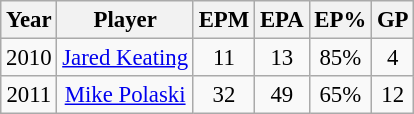<table class="wikitable" style="font-size: 95%; text-align:center;">
<tr>
<th>Year</th>
<th>Player</th>
<th>EPM</th>
<th>EPA</th>
<th>EP%</th>
<th>GP</th>
</tr>
<tr>
<td align="center">2010</td>
<td><a href='#'>Jared Keating</a></td>
<td>11</td>
<td>13</td>
<td>85%</td>
<td>4</td>
</tr>
<tr>
<td align="center">2011</td>
<td><a href='#'>Mike Polaski</a></td>
<td>32</td>
<td>49</td>
<td>65%</td>
<td>12</td>
</tr>
</table>
